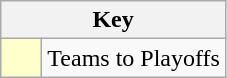<table class="wikitable" style="text-align:center">
<tr>
<th colspan=2>Key</th>
</tr>
<tr>
<td style="background:#ffffcc; width:20px;"></td>
<td align=left>Teams to Playoffs</td>
</tr>
</table>
